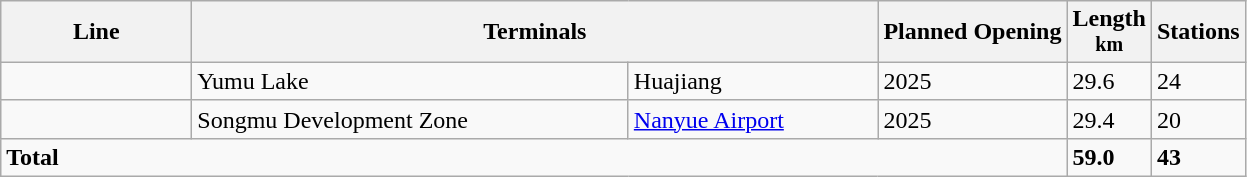<table class="wikitable sortable">
<tr>
<th data-sort-type="text"style="width:120px;">Line</th>
<th class="unsortable" colspan="2" style="width:450px; line-height:1.05">Terminals</th>
<th>Planned Opening</th>
<th style="line-height:1.05">Length<br><small>km</small></th>
<th style="line-height:1.05">Stations</th>
</tr>
<tr>
<td></td>
<td>Yumu Lake</td>
<td>Huajiang</td>
<td>2025</td>
<td>29.6</td>
<td>24</td>
</tr>
<tr>
<td></td>
<td>Songmu Development Zone</td>
<td><a href='#'>Nanyue Airport</a></td>
<td>2025</td>
<td>29.4</td>
<td>20</td>
</tr>
<tr class="sortbottom">
<td colspan="4"><strong>Total</strong></td>
<td><strong>59.0</strong></td>
<td><strong>43</strong></td>
</tr>
</table>
